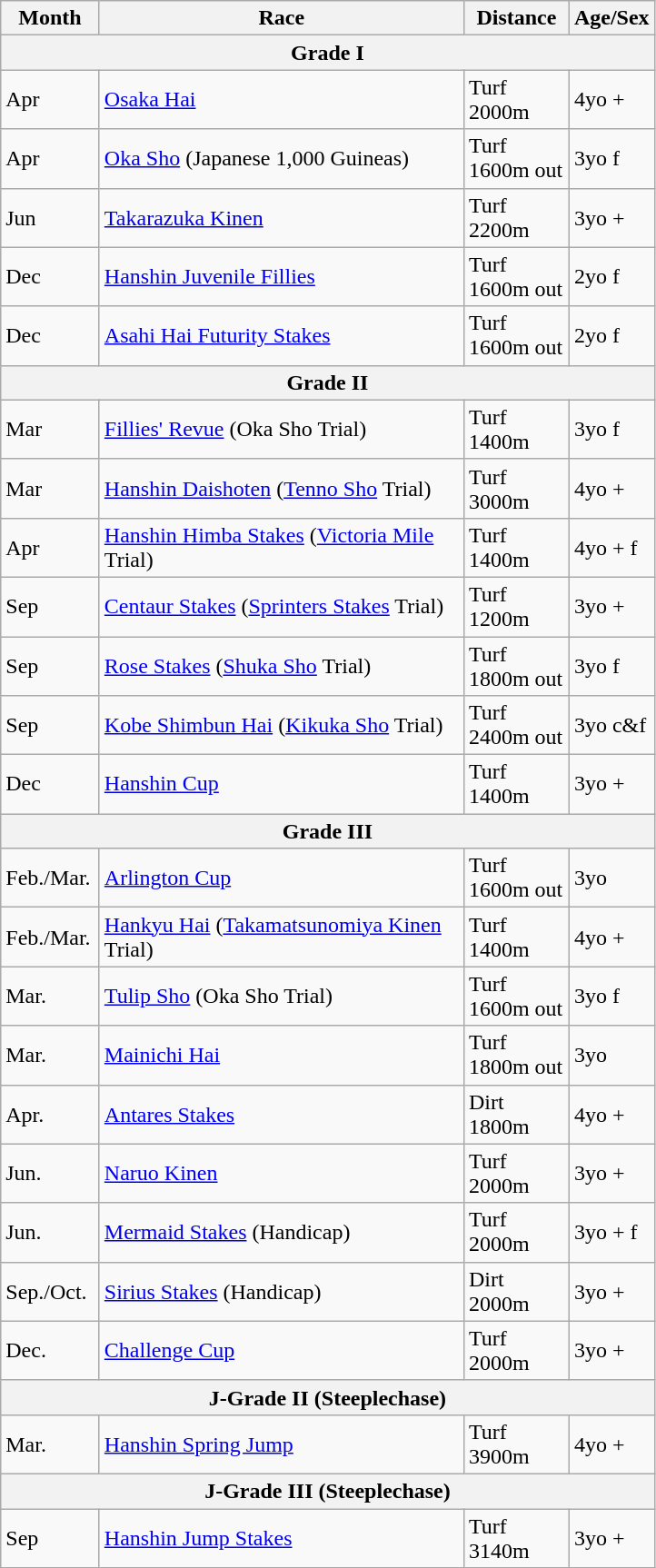<table class=wikitable>
<tr>
<th style="width:65px"><strong>Month</strong></th>
<th style="width:260px"><strong>Race</strong></th>
<th style="width:70px"><strong>Distance</strong></th>
<th><strong>Age/Sex</strong></th>
</tr>
<tr>
<th colspan="4">Grade I</th>
</tr>
<tr>
<td>Apr</td>
<td><a href='#'>Osaka Hai</a></td>
<td>Turf 2000m</td>
<td>4yo +</td>
</tr>
<tr>
<td>Apr</td>
<td><a href='#'>Oka Sho</a> (Japanese 1,000 Guineas)</td>
<td>Turf 1600m out</td>
<td>3yo f</td>
</tr>
<tr>
<td>Jun</td>
<td><a href='#'>Takarazuka Kinen</a></td>
<td>Turf 2200m</td>
<td>3yo +</td>
</tr>
<tr>
<td>Dec</td>
<td><a href='#'>Hanshin Juvenile Fillies</a></td>
<td>Turf 1600m out</td>
<td>2yo f</td>
</tr>
<tr>
<td>Dec</td>
<td><a href='#'>Asahi Hai Futurity Stakes</a></td>
<td>Turf 1600m out</td>
<td>2yo f</td>
</tr>
<tr>
<th colspan="4">Grade II</th>
</tr>
<tr>
<td>Mar</td>
<td><a href='#'>Fillies' Revue</a> (Oka Sho Trial)</td>
<td>Turf 1400m</td>
<td>3yo f</td>
</tr>
<tr>
<td>Mar</td>
<td><a href='#'>Hanshin Daishoten</a> (<a href='#'>Tenno Sho</a> Trial)</td>
<td>Turf 3000m</td>
<td>4yo +</td>
</tr>
<tr>
<td>Apr</td>
<td><a href='#'>Hanshin Himba Stakes</a> (<a href='#'>Victoria Mile</a> Trial)</td>
<td>Turf 1400m</td>
<td>4yo + f</td>
</tr>
<tr>
<td>Sep</td>
<td><a href='#'>Centaur Stakes</a> (<a href='#'>Sprinters Stakes</a> Trial)</td>
<td>Turf 1200m</td>
<td>3yo +</td>
</tr>
<tr>
<td>Sep</td>
<td><a href='#'>Rose Stakes</a> (<a href='#'>Shuka Sho</a> Trial)</td>
<td>Turf 1800m out</td>
<td>3yo f</td>
</tr>
<tr>
<td>Sep</td>
<td><a href='#'>Kobe Shimbun Hai</a> (<a href='#'>Kikuka Sho</a> Trial)</td>
<td>Turf 2400m out</td>
<td>3yo c&f</td>
</tr>
<tr>
<td>Dec</td>
<td><a href='#'>Hanshin Cup</a></td>
<td>Turf 1400m</td>
<td>3yo +</td>
</tr>
<tr>
<th colspan="4">Grade III</th>
</tr>
<tr>
<td>Feb./Mar.</td>
<td><a href='#'>Arlington Cup</a></td>
<td>Turf 1600m out</td>
<td>3yo</td>
</tr>
<tr>
<td>Feb./Mar.</td>
<td><a href='#'>Hankyu Hai</a> (<a href='#'>Takamatsunomiya Kinen</a> Trial)</td>
<td>Turf 1400m</td>
<td>4yo +</td>
</tr>
<tr>
<td>Mar.</td>
<td><a href='#'>Tulip Sho</a>  (Oka Sho Trial)</td>
<td>Turf 1600m out</td>
<td>3yo f</td>
</tr>
<tr>
<td>Mar.</td>
<td><a href='#'>Mainichi Hai</a></td>
<td>Turf 1800m out</td>
<td>3yo</td>
</tr>
<tr>
<td>Apr.</td>
<td><a href='#'>Antares Stakes</a></td>
<td>Dirt 1800m</td>
<td>4yo +</td>
</tr>
<tr>
<td>Jun.</td>
<td><a href='#'>Naruo Kinen</a></td>
<td>Turf 2000m</td>
<td>3yo +</td>
</tr>
<tr>
<td>Jun.</td>
<td><a href='#'>Mermaid Stakes</a> (Handicap)</td>
<td>Turf 2000m</td>
<td>3yo + f</td>
</tr>
<tr>
<td>Sep./Oct.</td>
<td><a href='#'>Sirius Stakes</a> (Handicap)</td>
<td>Dirt 2000m</td>
<td>3yo +</td>
</tr>
<tr>
<td>Dec.</td>
<td><a href='#'>Challenge Cup</a></td>
<td>Turf 2000m</td>
<td>3yo +</td>
</tr>
<tr>
<th colspan="4">J-Grade II (Steeplechase)</th>
</tr>
<tr>
<td>Mar.</td>
<td><a href='#'>Hanshin Spring Jump</a></td>
<td>Turf 3900m</td>
<td>4yo +</td>
</tr>
<tr>
<th colspan="4">J-Grade III (Steeplechase)</th>
</tr>
<tr>
<td>Sep</td>
<td><a href='#'>Hanshin Jump Stakes</a></td>
<td>Turf 3140m</td>
<td>3yo +</td>
</tr>
</table>
